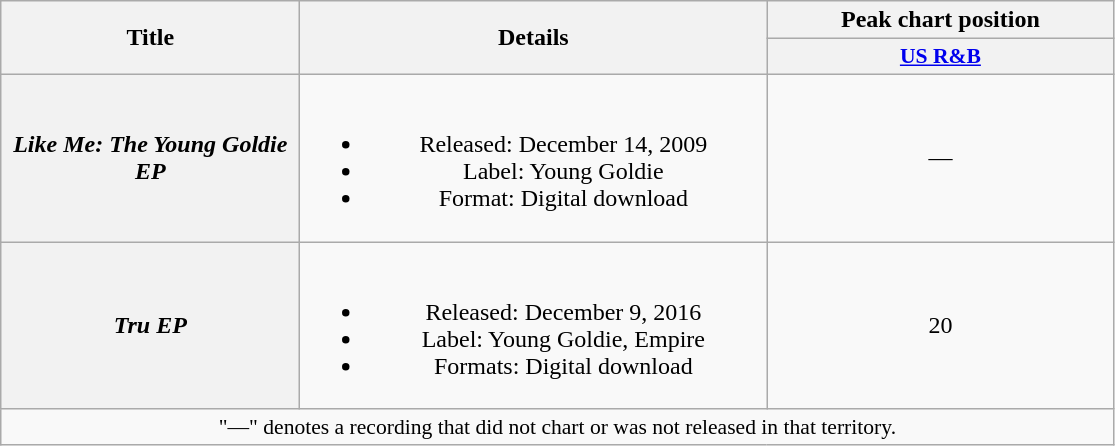<table class="wikitable plainrowheaders" style="text-align:center;">
<tr>
<th scope="col" rowspan="2" style="width:12em;">Title</th>
<th scope="col" rowspan="2" style="width:19em;">Details</th>
<th scope="col" colspan="1" style="width:14em;">Peak chart position</th>
</tr>
<tr>
<th scope="col" style="width:3em;font-size:90%;"><a href='#'>US R&B</a><br></th>
</tr>
<tr>
<th scope="row"><em>Like Me: The Young Goldie EP</em></th>
<td><br><ul><li>Released: December 14, 2009</li><li>Label: Young Goldie</li><li>Format: Digital download</li></ul></td>
<td>—</td>
</tr>
<tr>
<th scope="row"><em>Tru EP</em></th>
<td><br><ul><li>Released: December 9, 2016</li><li>Label: Young Goldie, Empire</li><li>Formats: Digital download</li></ul></td>
<td>20</td>
</tr>
<tr>
<td colspan="10" style="font-size:90%">"—" denotes a recording that did not chart or was not released in that territory.</td>
</tr>
</table>
